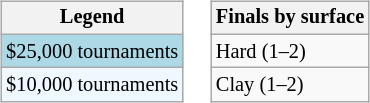<table>
<tr valign=top>
<td><br><table class=wikitable style="font-size:85%">
<tr>
<th>Legend</th>
</tr>
<tr style="background:lightblue;">
<td>$25,000 tournaments</td>
</tr>
<tr style="background:#f0f8ff;">
<td>$10,000 tournaments</td>
</tr>
</table>
</td>
<td><br><table class=wikitable style="font-size:85%">
<tr>
<th>Finals by surface</th>
</tr>
<tr>
<td>Hard (1–2)</td>
</tr>
<tr>
<td>Clay (1–2)</td>
</tr>
</table>
</td>
</tr>
</table>
